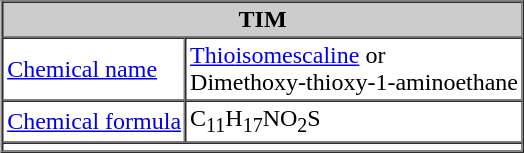<table border="1" cellpadding="2" cellspacing="0" align="right" style="margin-left:1em">
<tr ---->
<th colspan="2" bgcolor="#cccccc">TIM</th>
</tr>
<tr ---->
<td><a href='#'>Chemical name</a></td>
<td><a href='#'>Thio</a><a href='#'>isomescaline</a> or<br>Dimethoxy-thioxy-1-aminoethane</td>
</tr>
<tr ---->
<td><a href='#'>Chemical formula</a></td>
<td>C<sub>11</sub>H<sub>17</sub>NO<sub>2</sub>S</td>
</tr>
<tr ---->
<td colspan="2" align="center"></td>
</tr>
</table>
